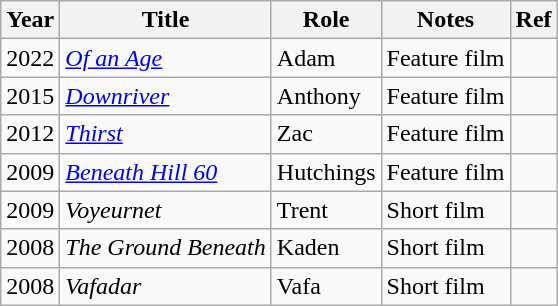<table class="wikitable sortable">
<tr>
<th>Year</th>
<th>Title</th>
<th>Role</th>
<th>Notes</th>
<th>Ref</th>
</tr>
<tr>
<td>2022</td>
<td><em><a href='#'>Of an Age</a></em></td>
<td>Adam</td>
<td>Feature film</td>
<td></td>
</tr>
<tr>
<td>2015</td>
<td><em><a href='#'>Downriver</a></em></td>
<td>Anthony</td>
<td>Feature film</td>
<td></td>
</tr>
<tr>
<td>2012</td>
<td><em><a href='#'>Thirst</a></em></td>
<td>Zac</td>
<td>Feature film</td>
<td></td>
</tr>
<tr>
<td>2009</td>
<td><em><a href='#'>Beneath Hill 60</a></em></td>
<td>Hutchings</td>
<td>Feature film</td>
<td></td>
</tr>
<tr>
<td>2009</td>
<td><em>Voyeurnet</em></td>
<td>Trent</td>
<td>Short film</td>
<td></td>
</tr>
<tr>
<td>2008</td>
<td><em>The Ground Beneath</em></td>
<td>Kaden</td>
<td>Short film</td>
<td></td>
</tr>
<tr>
<td>2008</td>
<td><em>Vafadar</em></td>
<td>Vafa</td>
<td>Short film</td>
<td></td>
</tr>
</table>
